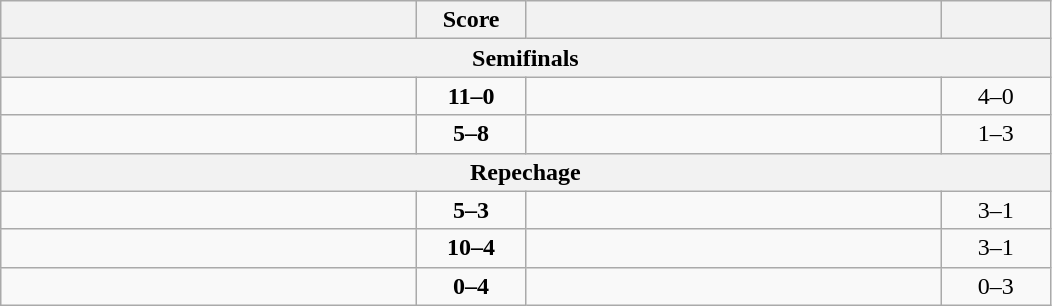<table class="wikitable" style="text-align: left;">
<tr>
<th align="right" width="270"></th>
<th width="65">Score</th>
<th align="left" width="270"></th>
<th width="65"></th>
</tr>
<tr>
<th colspan=4>Semifinals</th>
</tr>
<tr>
<td><strong></strong></td>
<td align=center><strong>11–0</strong></td>
<td></td>
<td align=center>4–0 <strong></strong></td>
</tr>
<tr>
<td></td>
<td align=center><strong>5–8</strong></td>
<td><strong></strong></td>
<td align=center>1–3 <strong></strong></td>
</tr>
<tr>
<th colspan=4>Repechage</th>
</tr>
<tr>
<td><strong></strong></td>
<td align=center><strong>5–3</strong></td>
<td></td>
<td align=center>3–1 <strong></strong></td>
</tr>
<tr>
<td><strong></strong></td>
<td align=center><strong>10–4</strong></td>
<td></td>
<td align=center>3–1 <strong></strong></td>
</tr>
<tr>
<td></td>
<td align=center><strong>0–4</strong></td>
<td><strong></strong></td>
<td align=center>0–3 <strong></strong></td>
</tr>
</table>
